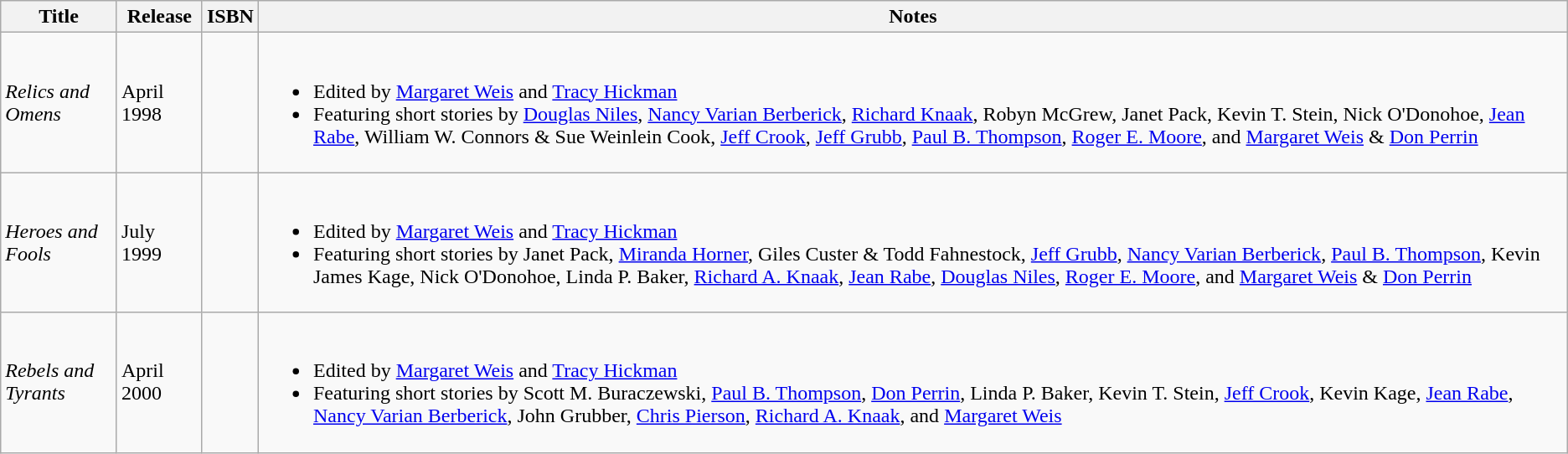<table class="wikitable">
<tr>
<th scope="col">Title</th>
<th scope="col">Release</th>
<th scope="col">ISBN</th>
<th scope="col">Notes</th>
</tr>
<tr>
<td><em>Relics and Omens</em></td>
<td>April 1998</td>
<td></td>
<td><br><ul><li>Edited by <a href='#'>Margaret Weis</a> and <a href='#'>Tracy Hickman</a></li><li>Featuring short stories by <a href='#'>Douglas Niles</a>, <a href='#'>Nancy Varian Berberick</a>, <a href='#'>Richard Knaak</a>, Robyn McGrew, Janet Pack, Kevin T. Stein, Nick O'Donohoe, <a href='#'>Jean Rabe</a>, William W. Connors & Sue Weinlein Cook, <a href='#'>Jeff Crook</a>, <a href='#'>Jeff Grubb</a>, <a href='#'>Paul B. Thompson</a>, <a href='#'>Roger E. Moore</a>, and <a href='#'>Margaret Weis</a> & <a href='#'>Don Perrin</a></li></ul></td>
</tr>
<tr>
<td><em>Heroes and Fools</em></td>
<td>July 1999</td>
<td></td>
<td><br><ul><li>Edited by <a href='#'>Margaret Weis</a> and <a href='#'>Tracy Hickman</a></li><li>Featuring short stories by Janet Pack, <a href='#'>Miranda Horner</a>, Giles Custer & Todd Fahnestock, <a href='#'>Jeff Grubb</a>, <a href='#'>Nancy Varian Berberick</a>, <a href='#'>Paul B. Thompson</a>, Kevin James Kage, Nick O'Donohoe, Linda P. Baker, <a href='#'>Richard A. Knaak</a>, <a href='#'>Jean Rabe</a>, <a href='#'>Douglas Niles</a>, <a href='#'>Roger E. Moore</a>, and <a href='#'>Margaret Weis</a> & <a href='#'>Don Perrin</a></li></ul></td>
</tr>
<tr>
<td><em>Rebels and Tyrants</em></td>
<td>April 2000</td>
<td></td>
<td><br><ul><li>Edited by <a href='#'>Margaret Weis</a> and <a href='#'>Tracy Hickman</a></li><li>Featuring short stories by Scott M. Buraczewski, <a href='#'>Paul B. Thompson</a>, <a href='#'>Don Perrin</a>, Linda P. Baker, Kevin T. Stein, <a href='#'>Jeff Crook</a>, Kevin Kage, <a href='#'>Jean Rabe</a>, <a href='#'>Nancy Varian Berberick</a>, John Grubber, <a href='#'>Chris Pierson</a>, <a href='#'>Richard A. Knaak</a>, and <a href='#'>Margaret Weis</a></li></ul></td>
</tr>
</table>
